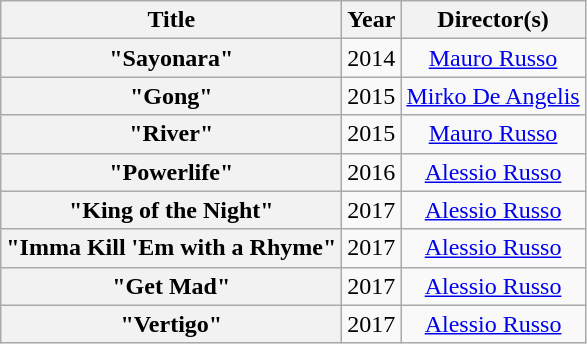<table class="wikitable plainrowheaders" style="text-align:center;">
<tr>
<th scope="col">Title</th>
<th scope="col">Year</th>
<th scope="col">Director(s)</th>
</tr>
<tr>
<th scope="row">"Sayonara"</th>
<td>2014</td>
<td><a href='#'>Mauro Russo</a></td>
</tr>
<tr>
<th scope="row">"Gong"</th>
<td>2015</td>
<td><a href='#'>Mirko De Angelis</a></td>
</tr>
<tr>
<th scope="row">"River"</th>
<td>2015</td>
<td><a href='#'>Mauro Russo</a></td>
</tr>
<tr>
<th scope="row">"Powerlife"</th>
<td>2016</td>
<td><a href='#'>Alessio Russo</a></td>
</tr>
<tr>
<th scope="row">"King of the Night"</th>
<td>2017</td>
<td><a href='#'>Alessio Russo</a></td>
</tr>
<tr>
<th scope="row">"Imma Kill 'Em with a Rhyme"</th>
<td>2017</td>
<td><a href='#'>Alessio Russo</a></td>
</tr>
<tr>
<th scope="row">"Get Mad"</th>
<td>2017</td>
<td><a href='#'>Alessio Russo</a></td>
</tr>
<tr>
<th scope="row">"Vertigo"</th>
<td>2017</td>
<td><a href='#'>Alessio Russo</a></td>
</tr>
</table>
